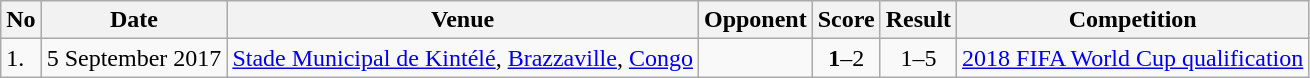<table class="wikitable" style="font-size:100%;">
<tr>
<th>No</th>
<th>Date</th>
<th>Venue</th>
<th>Opponent</th>
<th>Score</th>
<th>Result</th>
<th>Competition</th>
</tr>
<tr>
<td>1.</td>
<td>5 September 2017</td>
<td><a href='#'>Stade Municipal de Kintélé</a>, <a href='#'>Brazzaville</a>, <a href='#'>Congo</a></td>
<td></td>
<td align=center><strong>1</strong>–2</td>
<td align=center>1–5</td>
<td><a href='#'>2018 FIFA World Cup qualification</a></td>
</tr>
</table>
